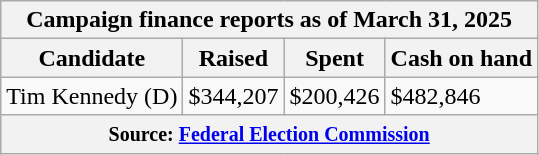<table class="wikitable sortable">
<tr>
<th colspan=4>Campaign finance reports as of March 31, 2025</th>
</tr>
<tr style="text-align:center;">
<th>Candidate</th>
<th>Raised</th>
<th>Spent</th>
<th>Cash on hand</th>
</tr>
<tr>
<td>Tim Kennedy (D)</td>
<td>$344,207</td>
<td>$200,426</td>
<td>$482,846</td>
</tr>
<tr>
<th colspan="4"><small>Source: <a href='#'>Federal Election Commission</a></small></th>
</tr>
</table>
